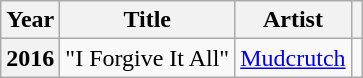<table class="wikitable plainrowheaders" style="margin-right: 0;">
<tr>
<th scope="col">Year</th>
<th scope="col">Title</th>
<th scope="col">Artist</th>
<th scope="col"></th>
</tr>
<tr>
<th scope="row">2016</th>
<td>"I Forgive It All"</td>
<td><a href='#'>Mudcrutch</a></td>
<td style="text-align: center;"></td>
</tr>
</table>
